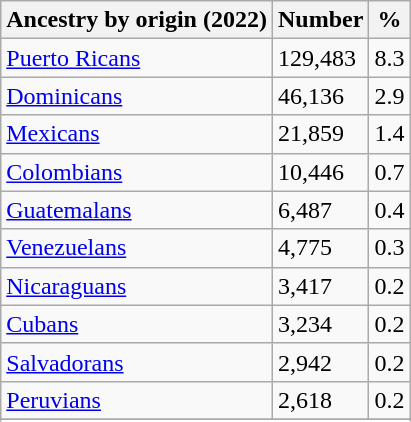<table class="wikitable sortable" font-size:75%">
<tr>
<th>Ancestry by origin (2022)</th>
<th>Number</th>
<th>%</th>
</tr>
<tr>
<td> <a href='#'>Puerto Ricans</a></td>
<td>129,483</td>
<td>8.3</td>
</tr>
<tr>
<td> <a href='#'>Dominicans</a></td>
<td>46,136</td>
<td>2.9</td>
</tr>
<tr>
<td> <a href='#'>Mexicans</a></td>
<td>21,859</td>
<td>1.4</td>
</tr>
<tr>
<td> <a href='#'>Colombians</a></td>
<td>10,446</td>
<td>0.7</td>
</tr>
<tr>
<td> <a href='#'>Guatemalans</a></td>
<td>6,487</td>
<td>0.4</td>
</tr>
<tr>
<td> <a href='#'>Venezuelans</a></td>
<td>4,775</td>
<td>0.3</td>
</tr>
<tr>
<td> <a href='#'>Nicaraguans</a></td>
<td>3,417</td>
<td>0.2</td>
</tr>
<tr>
<td> <a href='#'>Cubans</a></td>
<td>3,234</td>
<td>0.2</td>
</tr>
<tr>
<td> <a href='#'>Salvadorans</a></td>
<td>2,942</td>
<td>0.2</td>
</tr>
<tr>
<td> <a href='#'>Peruvians</a></td>
<td>2,618</td>
<td>0.2</td>
</tr>
<tr>
</tr>
<tr>
</tr>
<tr>
</tr>
<tr>
</tr>
<tr class="sortbottom">
</tr>
<tr>
</tr>
</table>
